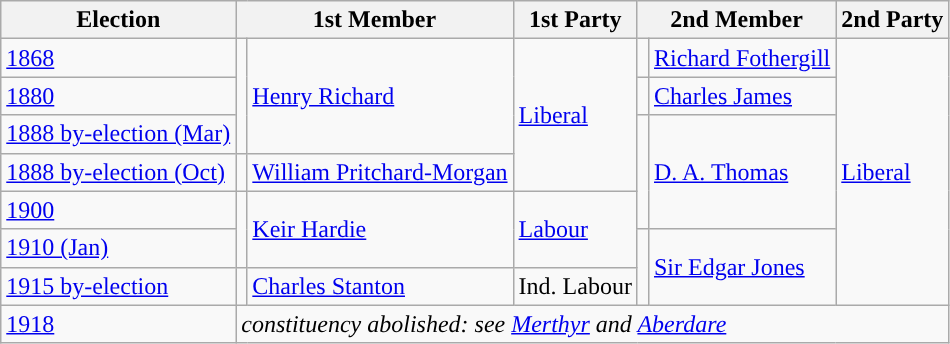<table class="wikitable">
<tr>
<th>Election</th>
<th colspan="2">1st Member</th>
<th>1st Party</th>
<th colspan="2">2nd Member</th>
<th>2nd Party</th>
</tr>
<tr>
<td><a href='#'>1868</a></td>
<td rowspan="3" style="color:inherit;background-color: "></td>
<td rowspan="3"><a href='#'>Henry Richard</a></td>
<td rowspan="4"><a href='#'>Liberal</a></td>
<td style="color:inherit;background-color: "></td>
<td><a href='#'>Richard Fothergill</a></td>
<td rowspan="7"><a href='#'>Liberal</a></td>
</tr>
<tr>
<td><a href='#'>1880</a></td>
<td style="color:inherit;background-color: "></td>
<td><a href='#'>Charles James</a></td>
</tr>
<tr>
<td><a href='#'>1888 by-election (Mar)</a></td>
<td rowspan="3" style="color:inherit;background-color: "></td>
<td rowspan="3"><a href='#'>D. A. Thomas</a></td>
</tr>
<tr>
<td><a href='#'>1888 by-election (Oct)</a></td>
<td style="color:inherit;background-color: "></td>
<td><a href='#'>William Pritchard-Morgan</a></td>
</tr>
<tr>
<td><a href='#'>1900</a></td>
<td rowspan="2" style="color:inherit;background-color: "></td>
<td rowspan="2"><a href='#'>Keir Hardie</a></td>
<td rowspan="2"><a href='#'>Labour</a></td>
</tr>
<tr>
<td><a href='#'>1910 (Jan)</a></td>
<td rowspan="2" style="color:inherit;background-color: "></td>
<td rowspan="2"><a href='#'>Sir Edgar Jones</a></td>
</tr>
<tr>
<td><a href='#'>1915 by-election</a></td>
<td style="color:inherit;background-color: "></td>
<td><a href='#'>Charles Stanton</a></td>
<td>Ind. Labour</td>
</tr>
<tr>
<td><a href='#'>1918</a></td>
<td colspan="6"><em>constituency abolished: see <a href='#'>Merthyr</a> and <a href='#'>Aberdare</a></em></td>
</tr>
</table>
